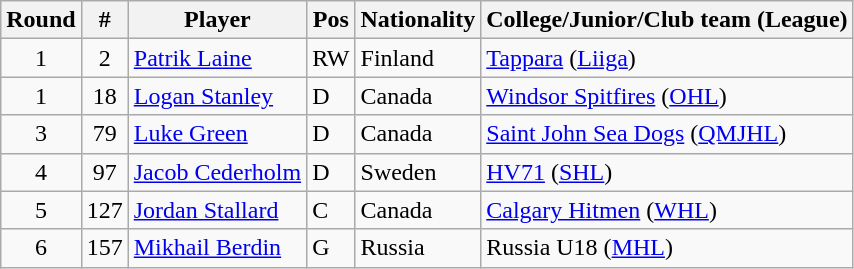<table class="wikitable">
<tr>
<th>Round</th>
<th>#</th>
<th>Player</th>
<th>Pos</th>
<th>Nationality</th>
<th>College/Junior/Club team (League)</th>
</tr>
<tr>
<td style="text-align:center">1</td>
<td style="text-align:center">2</td>
<td><a href='#'>Patrik Laine</a></td>
<td>RW</td>
<td> Finland</td>
<td><a href='#'>Tappara</a> (<a href='#'>Liiga</a>)</td>
</tr>
<tr>
<td style="text-align:center">1</td>
<td style="text-align:center">18</td>
<td><a href='#'>Logan Stanley</a></td>
<td>D</td>
<td> Canada</td>
<td><a href='#'>Windsor Spitfires</a> (<a href='#'>OHL</a>)</td>
</tr>
<tr>
<td style="text-align:center">3</td>
<td style="text-align:center">79</td>
<td><a href='#'>Luke Green</a></td>
<td>D</td>
<td> Canada</td>
<td><a href='#'>Saint John Sea Dogs</a> (<a href='#'>QMJHL</a>)</td>
</tr>
<tr>
<td style="text-align:center">4</td>
<td style="text-align:center">97</td>
<td><a href='#'>Jacob Cederholm</a></td>
<td>D</td>
<td> Sweden</td>
<td><a href='#'>HV71</a> (<a href='#'>SHL</a>)</td>
</tr>
<tr>
<td style="text-align:center">5</td>
<td style="text-align:center">127</td>
<td><a href='#'>Jordan Stallard</a></td>
<td>C</td>
<td> Canada</td>
<td><a href='#'>Calgary Hitmen</a> (<a href='#'>WHL</a>)</td>
</tr>
<tr>
<td style="text-align:center">6</td>
<td style="text-align:center">157</td>
<td><a href='#'>Mikhail Berdin</a></td>
<td>G</td>
<td> Russia</td>
<td>Russia U18 (<a href='#'>MHL</a>)</td>
</tr>
</table>
